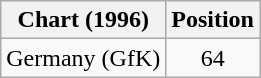<table class="wikitable">
<tr>
<th>Chart (1996)</th>
<th>Position</th>
</tr>
<tr>
<td>Germany (GfK)</td>
<td align="center">64</td>
</tr>
</table>
